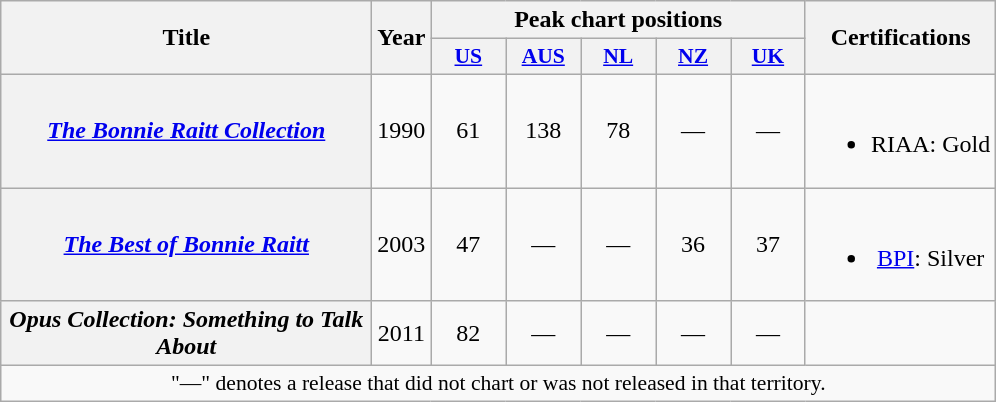<table class="wikitable plainrowheaders" style="text-align:center;">
<tr>
<th rowspan="2" style="width:15em;">Title</th>
<th rowspan="2">Year</th>
<th colspan="5">Peak chart positions</th>
<th rowspan="2">Certifications</th>
</tr>
<tr>
<th style="width:3em;font-size:90%;"><a href='#'>US</a><br></th>
<th style="width:3em;font-size:90%;"><a href='#'>AUS</a><br></th>
<th style="width:3em;font-size:90%;"><a href='#'>NL</a><br></th>
<th style="width:3em;font-size:90%;"><a href='#'>NZ</a><br></th>
<th style="width:3em;font-size:90%;"><a href='#'>UK</a><br></th>
</tr>
<tr>
<th scope="row"><em><a href='#'>The Bonnie Raitt Collection</a></em></th>
<td>1990</td>
<td>61</td>
<td>138</td>
<td>78</td>
<td>—</td>
<td>—</td>
<td><br><ul><li>RIAA: Gold</li></ul></td>
</tr>
<tr>
<th scope="row"><em><a href='#'>The Best of Bonnie Raitt</a></em></th>
<td>2003</td>
<td>47</td>
<td>—</td>
<td>—</td>
<td>36</td>
<td>37</td>
<td><br><ul><li><a href='#'>BPI</a>: Silver</li></ul></td>
</tr>
<tr>
<th scope="row"><em>Opus Collection: Something to Talk About</em></th>
<td>2011</td>
<td>82</td>
<td>—</td>
<td>—</td>
<td>—</td>
<td>—</td>
<td></td>
</tr>
<tr>
<td colspan="13" style="font-size:90%">"—" denotes a release that did not chart or was not released in that territory.</td>
</tr>
</table>
